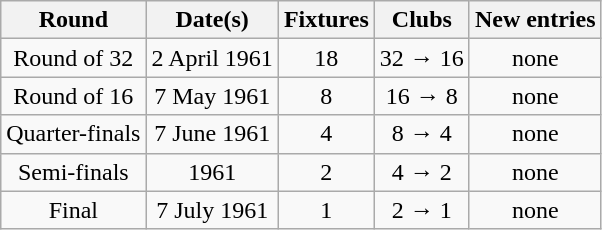<table class="wikitable" style="text-align:center">
<tr>
<th>Round</th>
<th>Date(s)</th>
<th>Fixtures</th>
<th>Clubs</th>
<th>New entries</th>
</tr>
<tr>
<td>Round of 32</td>
<td>2 April 1961</td>
<td>18</td>
<td>32 → 16</td>
<td>none</td>
</tr>
<tr>
<td>Round of 16</td>
<td>7 May 1961</td>
<td>8</td>
<td>16 → 8</td>
<td>none</td>
</tr>
<tr>
<td>Quarter-finals</td>
<td>7 June 1961</td>
<td>4</td>
<td>8 → 4</td>
<td>none</td>
</tr>
<tr>
<td>Semi-finals</td>
<td>1961</td>
<td>2</td>
<td>4 → 2</td>
<td>none</td>
</tr>
<tr>
<td>Final</td>
<td>7 July 1961</td>
<td>1</td>
<td>2 → 1</td>
<td>none</td>
</tr>
</table>
